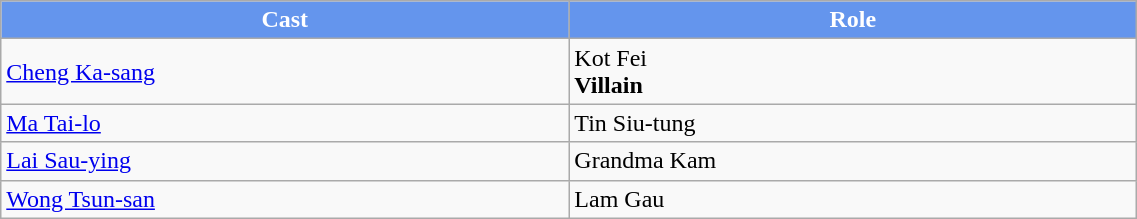<table class="wikitable" width="60%">
<tr style="background:cornflowerblue; color:white" align=center>
<td style="width:10%"><strong>Cast</strong></td>
<td style="width:10%"><strong>Role</strong></td>
</tr>
<tr>
<td><a href='#'>Cheng Ka-sang</a></td>
<td>Kot Fei <br> <strong>Villain</strong></td>
</tr>
<tr>
<td><a href='#'>Ma Tai-lo</a></td>
<td>Tin Siu-tung</td>
</tr>
<tr>
<td><a href='#'>Lai Sau-ying</a></td>
<td>Grandma Kam</td>
</tr>
<tr>
<td><a href='#'>Wong Tsun-san</a></td>
<td>Lam Gau</td>
</tr>
</table>
